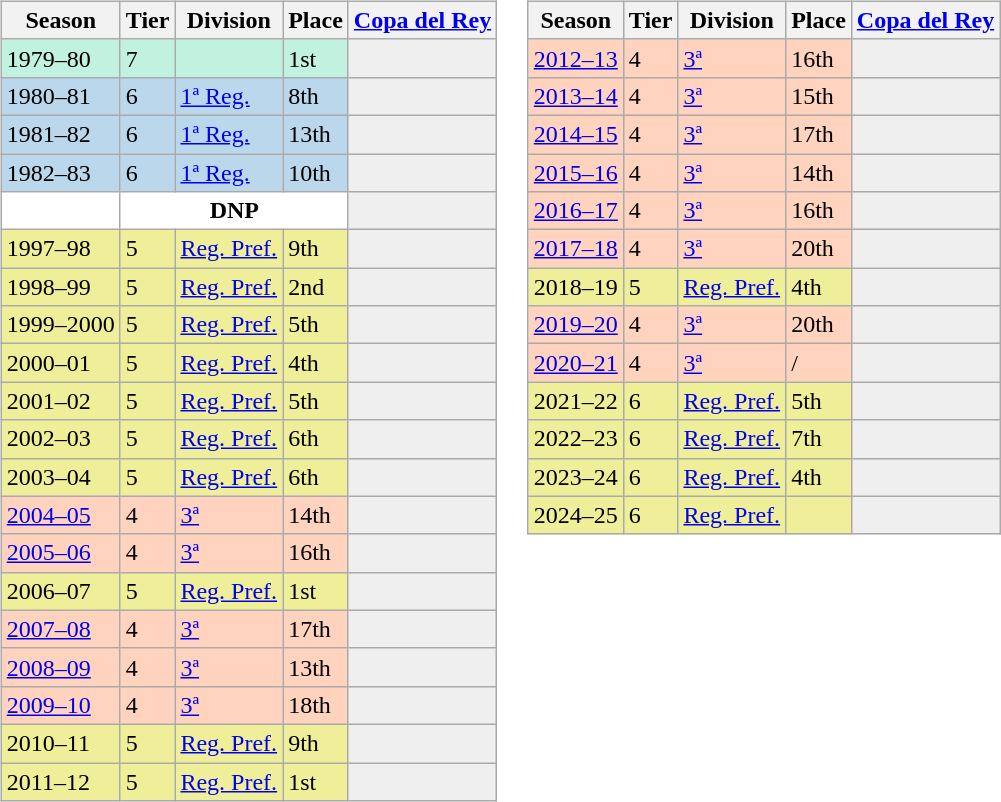<table>
<tr>
<td valign="top" width=0%><br><table class="wikitable">
<tr style="background:#f0f6fa;">
<th>Season</th>
<th>Tier</th>
<th>Division</th>
<th>Place</th>
<th><a href='#'>Copa del Rey</a></th>
</tr>
<tr>
<td style="background:#C0F2DF;">1979–80</td>
<td style="background:#C0F2DF;">7</td>
<td style="background:#C0F2DF;"></td>
<td style="background:#C0F2DF;">1st</td>
<th style="background:#efefef;"></th>
</tr>
<tr>
<td style="background:#BBD7EC;">1980–81</td>
<td style="background:#BBD7EC;">6</td>
<td style="background:#BBD7EC;"><a href='#'>1ª Reg.</a></td>
<td style="background:#BBD7EC;">8th</td>
<th style="background:#efefef;"></th>
</tr>
<tr>
<td style="background:#BBD7EC;">1981–82</td>
<td style="background:#BBD7EC;">6</td>
<td style="background:#BBD7EC;"><a href='#'>1ª Reg.</a></td>
<td style="background:#BBD7EC;">13th</td>
<th style="background:#efefef;"></th>
</tr>
<tr>
<td style="background:#BBD7EC;">1982–83</td>
<td style="background:#BBD7EC;">6</td>
<td style="background:#BBD7EC;"><a href='#'>1ª Reg.</a></td>
<td style="background:#BBD7EC;">10th</td>
<th style="background:#efefef;"></th>
</tr>
<tr>
<td style="background:#FFFFFF;"></td>
<th style="background:#FFFFFF;" colspan="3">DNP</th>
<th style="background:#efefef;"></th>
</tr>
<tr>
<td style="background:#EFEF99;">1997–98</td>
<td style="background:#EFEF99;">5</td>
<td style="background:#EFEF99;"><a href='#'>Reg. Pref.</a></td>
<td style="background:#EFEF99;">9th</td>
<th style="background:#efefef;"></th>
</tr>
<tr>
<td style="background:#EFEF99;">1998–99</td>
<td style="background:#EFEF99;">5</td>
<td style="background:#EFEF99;"><a href='#'>Reg. Pref.</a></td>
<td style="background:#EFEF99;">2nd</td>
<th style="background:#efefef;"></th>
</tr>
<tr>
<td style="background:#EFEF99;">1999–2000</td>
<td style="background:#EFEF99;">5</td>
<td style="background:#EFEF99;"><a href='#'>Reg. Pref.</a></td>
<td style="background:#EFEF99;">5th</td>
<th style="background:#efefef;"></th>
</tr>
<tr>
<td style="background:#EFEF99;">2000–01</td>
<td style="background:#EFEF99;">5</td>
<td style="background:#EFEF99;"><a href='#'>Reg. Pref.</a></td>
<td style="background:#EFEF99;">4th</td>
<th style="background:#efefef;"></th>
</tr>
<tr>
<td style="background:#EFEF99;">2001–02</td>
<td style="background:#EFEF99;">5</td>
<td style="background:#EFEF99;"><a href='#'>Reg. Pref.</a></td>
<td style="background:#EFEF99;">5th</td>
<th style="background:#efefef;"></th>
</tr>
<tr>
<td style="background:#EFEF99;">2002–03</td>
<td style="background:#EFEF99;">5</td>
<td style="background:#EFEF99;"><a href='#'>Reg. Pref.</a></td>
<td style="background:#EFEF99;">6th</td>
<th style="background:#efefef;"></th>
</tr>
<tr>
<td style="background:#EFEF99;">2003–04</td>
<td style="background:#EFEF99;">5</td>
<td style="background:#EFEF99;"><a href='#'>Reg. Pref.</a></td>
<td style="background:#EFEF99;">6th</td>
<th style="background:#efefef;"></th>
</tr>
<tr>
<td style="background:#FFD3BD;"><a href='#'>2004–05</a></td>
<td style="background:#FFD3BD;">4</td>
<td style="background:#FFD3BD;"><a href='#'>3ª</a></td>
<td style="background:#FFD3BD;">14th</td>
<th style="background:#efefef;"></th>
</tr>
<tr>
<td style="background:#FFD3BD;"><a href='#'>2005–06</a></td>
<td style="background:#FFD3BD;">4</td>
<td style="background:#FFD3BD;"><a href='#'>3ª</a></td>
<td style="background:#FFD3BD;">16th</td>
<th style="background:#efefef;"></th>
</tr>
<tr>
<td style="background:#EFEF99;">2006–07</td>
<td style="background:#EFEF99;">5</td>
<td style="background:#EFEF99;"><a href='#'>Reg. Pref.</a></td>
<td style="background:#EFEF99;">1st</td>
<th style="background:#efefef;"></th>
</tr>
<tr>
<td style="background:#FFD3BD;"><a href='#'>2007–08</a></td>
<td style="background:#FFD3BD;">4</td>
<td style="background:#FFD3BD;"><a href='#'>3ª</a></td>
<td style="background:#FFD3BD;">17th</td>
<th style="background:#efefef;"></th>
</tr>
<tr>
<td style="background:#FFD3BD;"><a href='#'>2008–09</a></td>
<td style="background:#FFD3BD;">4</td>
<td style="background:#FFD3BD;"><a href='#'>3ª</a></td>
<td style="background:#FFD3BD;">13th</td>
<td style="background:#efefef;"></td>
</tr>
<tr>
<td style="background:#FFD3BD;"><a href='#'>2009–10</a></td>
<td style="background:#FFD3BD;">4</td>
<td style="background:#FFD3BD;"><a href='#'>3ª</a></td>
<td style="background:#FFD3BD;">18th</td>
<td style="background:#efefef;"></td>
</tr>
<tr>
<td style="background:#EFEF99;">2010–11</td>
<td style="background:#EFEF99;">5</td>
<td style="background:#EFEF99;"><a href='#'>Reg. Pref.</a></td>
<td style="background:#EFEF99;">9th</td>
<th style="background:#efefef;"></th>
</tr>
<tr>
<td style="background:#EFEF99;">2011–12</td>
<td style="background:#EFEF99;">5</td>
<td style="background:#EFEF99;"><a href='#'>Reg. Pref.</a></td>
<td style="background:#EFEF99;">1st</td>
<th style="background:#efefef;"></th>
</tr>
</table>
</td>
<td valign="top" width=0%><br><table class="wikitable">
<tr style="background:#f0f6fa;">
<th>Season</th>
<th>Tier</th>
<th>Division</th>
<th>Place</th>
<th><a href='#'>Copa del Rey</a></th>
</tr>
<tr>
<td style="background:#FFD3BD;"><a href='#'>2012–13</a></td>
<td style="background:#FFD3BD;">4</td>
<td style="background:#FFD3BD;"><a href='#'>3ª</a></td>
<td style="background:#FFD3BD;">16th</td>
<td style="background:#efefef;"></td>
</tr>
<tr>
<td style="background:#FFD3BD;"><a href='#'>2013–14</a></td>
<td style="background:#FFD3BD;">4</td>
<td style="background:#FFD3BD;"><a href='#'>3ª</a></td>
<td style="background:#FFD3BD;">15th</td>
<td style="background:#efefef;"></td>
</tr>
<tr>
<td style="background:#FFD3BD;"><a href='#'>2014–15</a></td>
<td style="background:#FFD3BD;">4</td>
<td style="background:#FFD3BD;"><a href='#'>3ª</a></td>
<td style="background:#FFD3BD;">17th</td>
<td style="background:#efefef;"></td>
</tr>
<tr>
<td style="background:#FFD3BD;"><a href='#'>2015–16</a></td>
<td style="background:#FFD3BD;">4</td>
<td style="background:#FFD3BD;"><a href='#'>3ª</a></td>
<td style="background:#FFD3BD;">14th</td>
<td style="background:#efefef;"></td>
</tr>
<tr>
<td style="background:#FFD3BD;"><a href='#'>2016–17</a></td>
<td style="background:#FFD3BD;">4</td>
<td style="background:#FFD3BD;"><a href='#'>3ª</a></td>
<td style="background:#FFD3BD;">16th</td>
<td style="background:#efefef;"></td>
</tr>
<tr>
<td style="background:#FFD3BD;"><a href='#'>2017–18</a></td>
<td style="background:#FFD3BD;">4</td>
<td style="background:#FFD3BD;"><a href='#'>3ª</a></td>
<td style="background:#FFD3BD;">20th</td>
<td style="background:#efefef;"></td>
</tr>
<tr>
<td style="background:#EFEF99;">2018–19</td>
<td style="background:#EFEF99;">5</td>
<td style="background:#EFEF99;"><a href='#'>Reg. Pref.</a></td>
<td style="background:#EFEF99;">4th</td>
<th style="background:#efefef;"></th>
</tr>
<tr>
<td style="background:#FFD3BD;"><a href='#'>2019–20</a></td>
<td style="background:#FFD3BD;">4</td>
<td style="background:#FFD3BD;"><a href='#'>3ª</a></td>
<td style="background:#FFD3BD;">20th</td>
<td style="background:#efefef;"></td>
</tr>
<tr>
<td style="background:#FFD3BD;"><a href='#'>2020–21</a></td>
<td style="background:#FFD3BD;">4</td>
<td style="background:#FFD3BD;"><a href='#'>3ª</a></td>
<td style="background:#FFD3BD;"> / </td>
<td style="background:#efefef;"></td>
</tr>
<tr>
<td style="background:#EFEF99;">2021–22</td>
<td style="background:#EFEF99;">6</td>
<td style="background:#EFEF99;"><a href='#'>Reg. Pref.</a></td>
<td style="background:#EFEF99;">5th</td>
<th style="background:#efefef;"></th>
</tr>
<tr>
<td style="background:#EFEF99;">2022–23</td>
<td style="background:#EFEF99;">6</td>
<td style="background:#EFEF99;"><a href='#'>Reg. Pref.</a></td>
<td style="background:#EFEF99;">7th</td>
<th style="background:#efefef;"></th>
</tr>
<tr>
<td style="background:#EFEF99;">2023–24</td>
<td style="background:#EFEF99;">6</td>
<td style="background:#EFEF99;"><a href='#'>Reg. Pref.</a></td>
<td style="background:#EFEF99;">4th</td>
<th style="background:#efefef;"></th>
</tr>
<tr>
<td style="background:#EFEF99;">2024–25</td>
<td style="background:#EFEF99;">6</td>
<td style="background:#EFEF99;"><a href='#'>Reg. Pref.</a></td>
<td style="background:#EFEF99;"></td>
<th style="background:#efefef;"></th>
</tr>
</table>
</td>
</tr>
</table>
